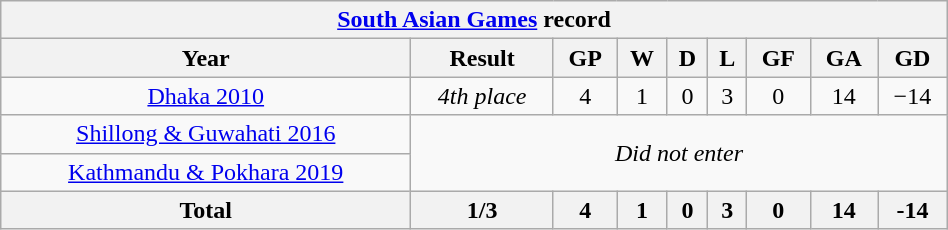<table class="wikitable sortable" style="text-align: center; width:50%;">
<tr>
<th colspan="9"><a href='#'>South Asian Games</a> record</th>
</tr>
<tr>
<th>Year</th>
<th>Result</th>
<th>GP</th>
<th>W</th>
<th>D</th>
<th>L</th>
<th>GF</th>
<th>GA</th>
<th>GD</th>
</tr>
<tr>
<td> <a href='#'>Dhaka 2010</a></td>
<td><em>4th place</em></td>
<td>4</td>
<td>1</td>
<td>0</td>
<td>3</td>
<td>0</td>
<td>14</td>
<td>−14</td>
</tr>
<tr>
<td> <a href='#'>Shillong & Guwahati 2016</a></td>
<td colspan="8" rowspan="2"><em>Did not enter</em></td>
</tr>
<tr>
<td> <a href='#'>Kathmandu & Pokhara 2019</a></td>
</tr>
<tr>
<th>Total</th>
<th>1/3</th>
<th>4</th>
<th>1</th>
<th>0</th>
<th>3</th>
<th>0</th>
<th>14</th>
<th>-14</th>
</tr>
</table>
